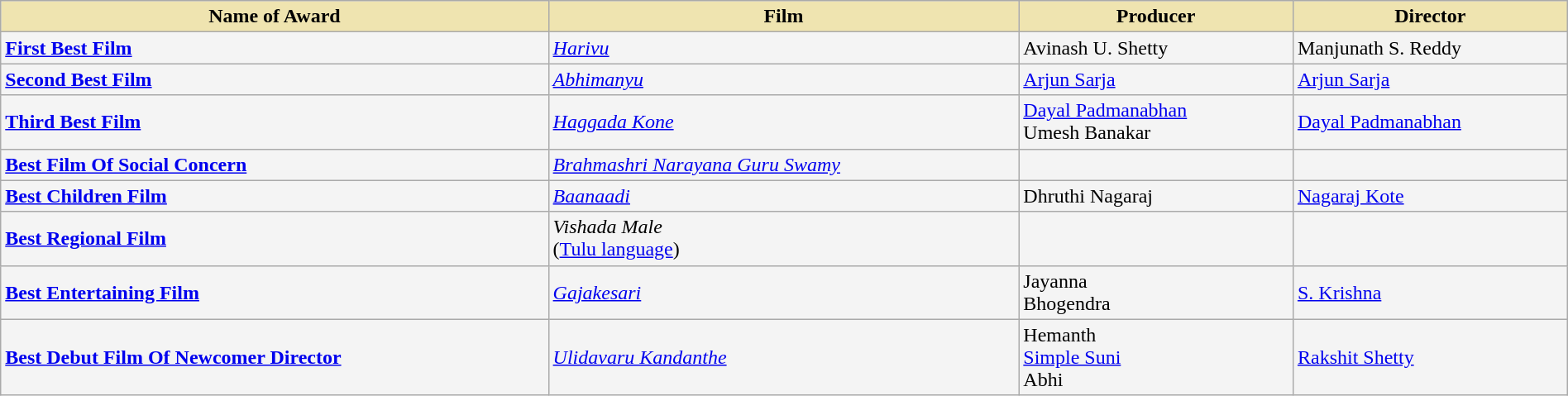<table class="wikitable" style="width:100%;">
<tr>
<th style="background-color:#EFE4B0;">Name of Award</th>
<th style="background-color:#EFE4B0;">Film</th>
<th style="background-color:#EFE4B0;">Producer</th>
<th style="background-color:#EFE4B0;">Director</th>
</tr>
<tr style="background-color:#F4F4F4">
<td><strong><a href='#'>First Best Film</a></strong></td>
<td><em><a href='#'>Harivu</a></em></td>
<td>Avinash U. Shetty</td>
<td>Manjunath S. Reddy</td>
</tr>
<tr style="background-color:#F4F4F4">
<td><strong><a href='#'>Second Best Film</a></strong></td>
<td><em><a href='#'>Abhimanyu</a></em></td>
<td><a href='#'>Arjun Sarja</a></td>
<td><a href='#'>Arjun Sarja</a></td>
</tr>
<tr style="background-color:#F4F4F4">
<td><strong><a href='#'>Third Best Film</a></strong></td>
<td><em><a href='#'>Haggada Kone</a></em></td>
<td><a href='#'>Dayal Padmanabhan</a><br>Umesh Banakar</td>
<td><a href='#'>Dayal Padmanabhan</a></td>
</tr>
<tr style="background-color:#F4F4F4">
<td><strong><a href='#'>Best Film Of Social Concern</a></strong></td>
<td><em><a href='#'>Brahmashri Narayana Guru Swamy</a></em></td>
<td></td>
<td></td>
</tr>
<tr style="background-color:#F4F4F4">
<td><strong><a href='#'>Best Children Film</a></strong></td>
<td><em><a href='#'>Baanaadi</a></em></td>
<td>Dhruthi Nagaraj</td>
<td><a href='#'>Nagaraj Kote</a></td>
</tr>
<tr style="background-color:#F4F4F4">
<td><strong><a href='#'>Best Regional Film</a></strong></td>
<td><em>Vishada Male</em><br>(<a href='#'>Tulu language</a>)</td>
<td></td>
<td></td>
</tr>
<tr style="background-color:#F4F4F4">
<td><strong><a href='#'>Best Entertaining Film</a></strong></td>
<td><em><a href='#'>Gajakesari</a></em></td>
<td>Jayanna<br>Bhogendra</td>
<td><a href='#'>S. Krishna</a></td>
</tr>
<tr style="background-color:#F4F4F4">
<td><strong><a href='#'>Best Debut Film Of Newcomer Director</a></strong></td>
<td><em><a href='#'>Ulidavaru Kandanthe</a></em></td>
<td>Hemanth<br><a href='#'>Simple Suni</a><br>Abhi</td>
<td><a href='#'>Rakshit Shetty</a></td>
</tr>
</table>
